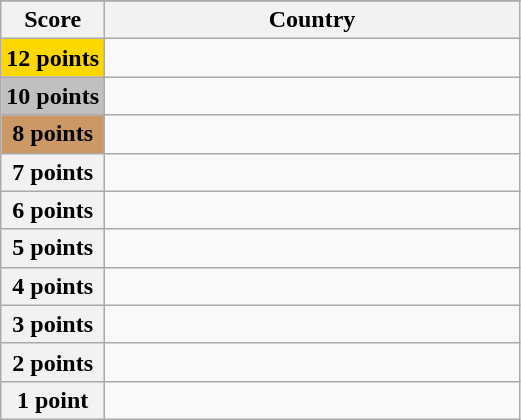<table class="wikitable">
<tr>
</tr>
<tr>
<th scope="col" width="20%">Score</th>
<th scope="col">Country</th>
</tr>
<tr>
<th scope="row" style="background:gold">12 points</th>
<td></td>
</tr>
<tr>
<th scope="row" style="background:silver">10 points</th>
<td></td>
</tr>
<tr>
<th scope="row" style="background:#CC9966">8 points</th>
<td></td>
</tr>
<tr>
<th scope="row">7 points</th>
<td></td>
</tr>
<tr>
<th scope="row">6 points</th>
<td></td>
</tr>
<tr>
<th scope="row">5 points</th>
<td></td>
</tr>
<tr>
<th scope="row">4 points</th>
<td></td>
</tr>
<tr>
<th scope="row">3 points</th>
<td></td>
</tr>
<tr>
<th scope="row">2 points</th>
<td></td>
</tr>
<tr>
<th scope="row">1 point</th>
<td></td>
</tr>
</table>
